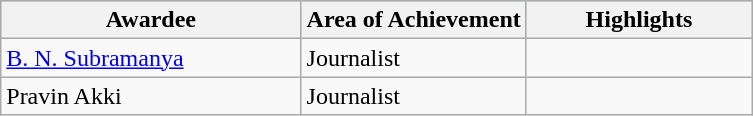<table class="wikitable">
<tr style="background:#b0e0e6; text-align:center;">
<th style="width:40%;"><strong>Awardee</strong></th>
<th style="width:30%;"><strong>Area of Achievement</strong></th>
<th style="width:30%;"><strong>Highlights</strong></th>
</tr>
<tr>
<td><a href='#'>B. N. Subramanya</a></td>
<td>Journalist</td>
<td></td>
</tr>
<tr>
<td>Pravin Akki</td>
<td>Journalist</td>
<td></td>
</tr>
</table>
